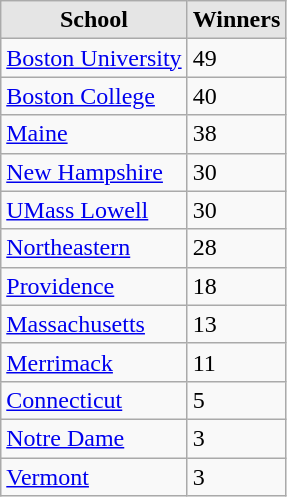<table class="wikitable">
<tr>
<th style="background:#e5e5e5;">School</th>
<th style="background:#e5e5e5;">Winners</th>
</tr>
<tr>
<td><a href='#'>Boston University</a></td>
<td>49</td>
</tr>
<tr>
<td><a href='#'>Boston College</a></td>
<td>40</td>
</tr>
<tr>
<td><a href='#'>Maine</a></td>
<td>38</td>
</tr>
<tr>
<td><a href='#'>New Hampshire</a></td>
<td>30</td>
</tr>
<tr>
<td><a href='#'>UMass Lowell</a></td>
<td>30</td>
</tr>
<tr>
<td><a href='#'>Northeastern</a></td>
<td>28</td>
</tr>
<tr>
<td><a href='#'>Providence</a></td>
<td>18</td>
</tr>
<tr>
<td><a href='#'>Massachusetts</a></td>
<td>13</td>
</tr>
<tr>
<td><a href='#'>Merrimack</a></td>
<td>11</td>
</tr>
<tr>
<td><a href='#'>Connecticut</a></td>
<td>5</td>
</tr>
<tr>
<td><a href='#'>Notre Dame</a></td>
<td>3</td>
</tr>
<tr>
<td><a href='#'>Vermont</a></td>
<td>3</td>
</tr>
</table>
